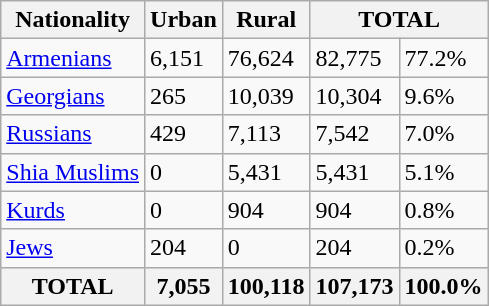<table class="wikitable sortable">
<tr>
<th>Nationality</th>
<th>Urban</th>
<th>Rural</th>
<th colspan="2">TOTAL</th>
</tr>
<tr>
<td><a href='#'>Armenians</a></td>
<td>6,151</td>
<td>76,624</td>
<td>82,775</td>
<td>77.2%</td>
</tr>
<tr>
<td><a href='#'>Georgians</a></td>
<td>265</td>
<td>10,039</td>
<td>10,304</td>
<td>9.6%</td>
</tr>
<tr>
<td><a href='#'>Russians</a></td>
<td>429</td>
<td>7,113</td>
<td>7,542</td>
<td>7.0%</td>
</tr>
<tr>
<td><a href='#'>Shia Muslims</a></td>
<td>0</td>
<td>5,431</td>
<td>5,431</td>
<td>5.1%</td>
</tr>
<tr>
<td><a href='#'>Kurds</a></td>
<td>0</td>
<td>904</td>
<td>904</td>
<td>0.8%</td>
</tr>
<tr>
<td><a href='#'>Jews</a></td>
<td>204</td>
<td>0</td>
<td>204</td>
<td>0.2%</td>
</tr>
<tr>
<th>TOTAL</th>
<th>7,055</th>
<th>100,118</th>
<th><strong>107,173</strong></th>
<th>100.0%</th>
</tr>
</table>
